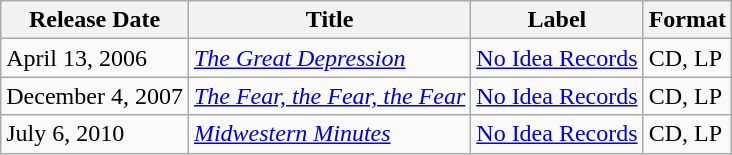<table class="wikitable">
<tr>
<th>Release Date</th>
<th>Title</th>
<th>Label</th>
<th>Format</th>
</tr>
<tr>
<td>April 13, 2006</td>
<td><em><a href='#'>The Great Depression</a></em></td>
<td><a href='#'>No Idea Records</a></td>
<td>CD, LP</td>
</tr>
<tr>
<td>December 4, 2007</td>
<td><em><a href='#'>The Fear, the Fear, the Fear</a></em></td>
<td><a href='#'>No Idea Records</a></td>
<td>CD, LP</td>
</tr>
<tr>
<td>July 6, 2010</td>
<td><em><a href='#'>Midwestern Minutes</a></em></td>
<td><a href='#'>No Idea Records</a></td>
<td>CD, LP</td>
</tr>
</table>
